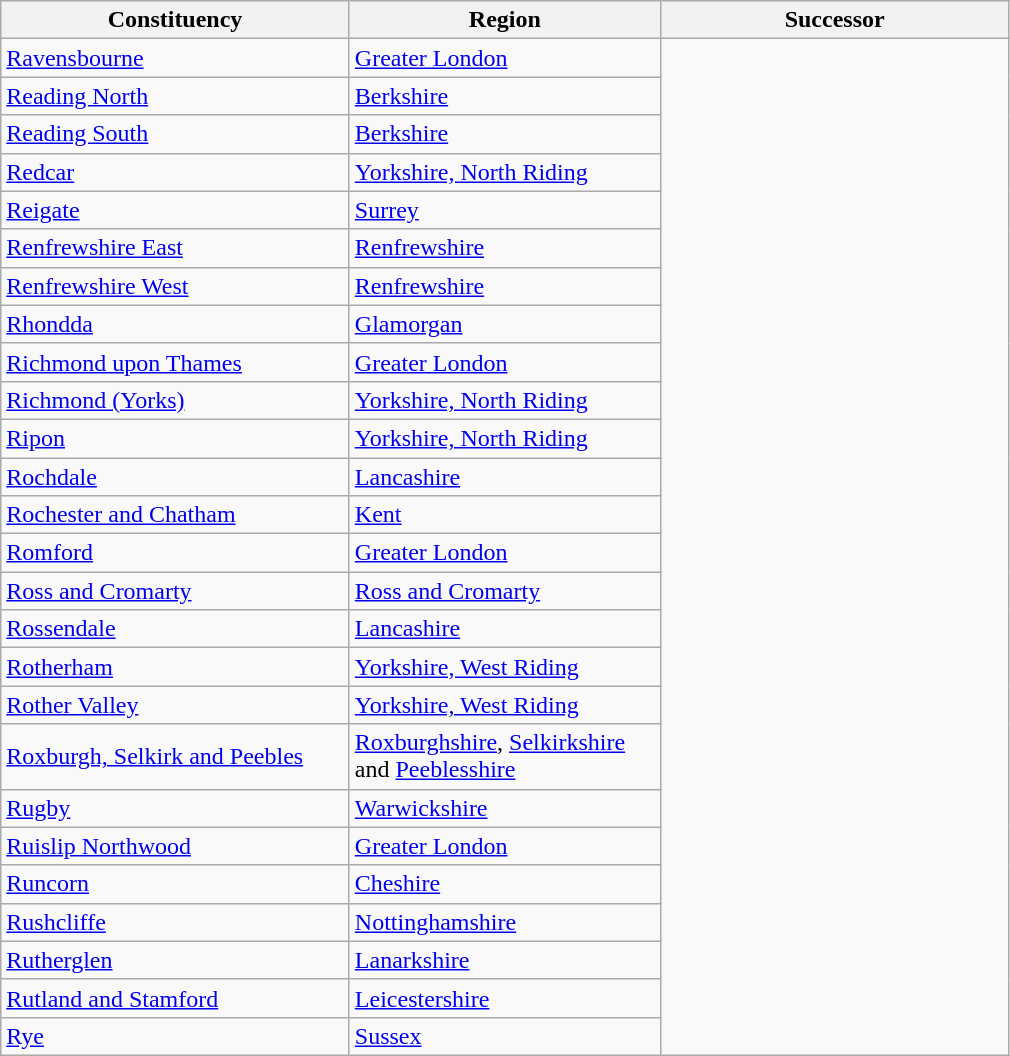<table class="wikitable">
<tr>
<th width="225px">Constituency</th>
<th width="200px">Region</th>
<th width="225px">Successor</th>
</tr>
<tr>
<td><a href='#'>Ravensbourne</a></td>
<td><a href='#'>Greater London</a></td>
</tr>
<tr>
<td><a href='#'>Reading North</a></td>
<td><a href='#'>Berkshire</a></td>
</tr>
<tr>
<td><a href='#'>Reading South</a></td>
<td><a href='#'>Berkshire</a></td>
</tr>
<tr>
<td><a href='#'>Redcar</a></td>
<td><a href='#'>Yorkshire, North Riding</a></td>
</tr>
<tr>
<td><a href='#'>Reigate</a></td>
<td><a href='#'>Surrey</a></td>
</tr>
<tr>
<td><a href='#'>Renfrewshire East</a></td>
<td><a href='#'>Renfrewshire</a></td>
</tr>
<tr>
<td><a href='#'>Renfrewshire West</a></td>
<td><a href='#'>Renfrewshire</a></td>
</tr>
<tr>
<td><a href='#'>Rhondda</a></td>
<td><a href='#'>Glamorgan</a></td>
</tr>
<tr>
<td><a href='#'>Richmond upon Thames</a></td>
<td><a href='#'>Greater London</a></td>
</tr>
<tr>
<td><a href='#'>Richmond (Yorks)</a></td>
<td><a href='#'>Yorkshire, North Riding</a></td>
</tr>
<tr>
<td><a href='#'>Ripon</a></td>
<td><a href='#'>Yorkshire, North Riding</a></td>
</tr>
<tr>
<td><a href='#'>Rochdale</a></td>
<td><a href='#'>Lancashire</a></td>
</tr>
<tr>
<td><a href='#'>Rochester and Chatham</a></td>
<td><a href='#'>Kent</a></td>
</tr>
<tr>
<td><a href='#'>Romford</a></td>
<td><a href='#'>Greater London</a></td>
</tr>
<tr>
<td><a href='#'>Ross and Cromarty</a></td>
<td><a href='#'>Ross and Cromarty</a></td>
</tr>
<tr>
<td><a href='#'>Rossendale</a></td>
<td><a href='#'>Lancashire</a></td>
</tr>
<tr>
<td><a href='#'>Rotherham</a></td>
<td><a href='#'>Yorkshire, West Riding</a></td>
</tr>
<tr>
<td><a href='#'>Rother Valley</a></td>
<td><a href='#'>Yorkshire, West Riding</a></td>
</tr>
<tr>
<td><a href='#'>Roxburgh, Selkirk and Peebles</a></td>
<td><a href='#'>Roxburghshire</a>, <a href='#'>Selkirkshire</a> and <a href='#'>Peeblesshire</a></td>
</tr>
<tr>
<td><a href='#'>Rugby</a></td>
<td><a href='#'>Warwickshire</a></td>
</tr>
<tr>
<td><a href='#'>Ruislip Northwood</a></td>
<td><a href='#'>Greater London</a></td>
</tr>
<tr>
<td><a href='#'>Runcorn</a></td>
<td><a href='#'>Cheshire</a></td>
</tr>
<tr>
<td><a href='#'>Rushcliffe</a></td>
<td><a href='#'>Nottinghamshire</a></td>
</tr>
<tr>
<td><a href='#'>Rutherglen</a></td>
<td><a href='#'>Lanarkshire</a></td>
</tr>
<tr>
<td><a href='#'>Rutland and Stamford</a></td>
<td><a href='#'>Leicestershire</a></td>
</tr>
<tr>
<td><a href='#'>Rye</a></td>
<td><a href='#'>Sussex</a></td>
</tr>
</table>
